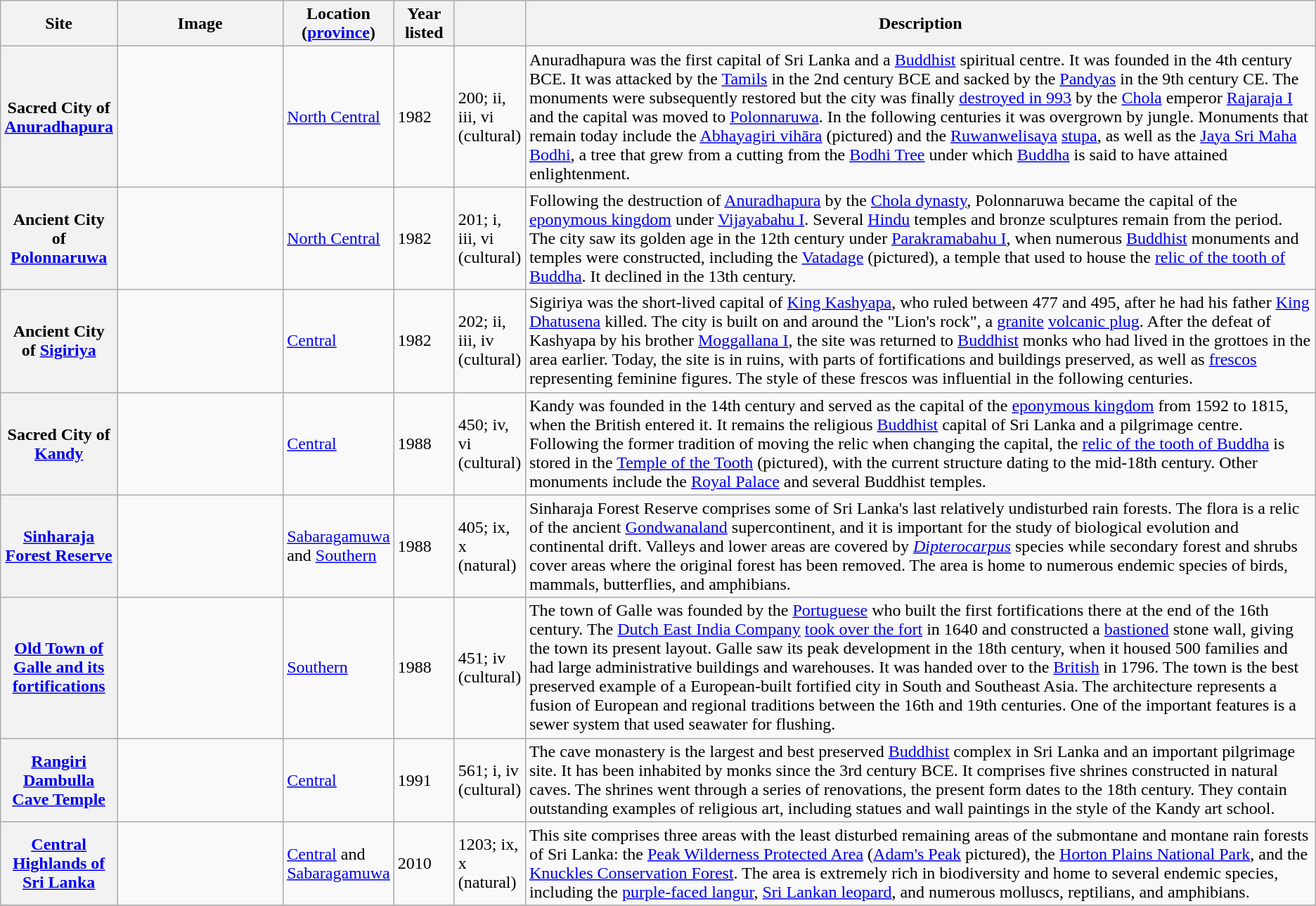<table class="wikitable sortable plainrowheaders">
<tr>
<th style="width:100px;" scope="col">Site</th>
<th class="unsortable" style="width:150px;" scope="col">Image</th>
<th style="width:80px;" scope="col">Location (<a href='#'>province</a>)</th>
<th style="width:50px;" scope="col">Year listed</th>
<th style="width:60px;" scope="col" data-sort-type="number"></th>
<th scope="col" class="unsortable">Description</th>
</tr>
<tr>
<th scope="row">Sacred City of <a href='#'>Anuradhapura</a></th>
<td></td>
<td><a href='#'>North Central</a></td>
<td>1982</td>
<td>200; ii, iii, vi (cultural)</td>
<td>Anuradhapura was the first capital of Sri Lanka and a <a href='#'>Buddhist</a> spiritual centre. It was founded in the 4th century BCE. It was attacked by the <a href='#'>Tamils</a> in the 2nd century BCE and sacked by the <a href='#'>Pandyas</a> in the 9th century CE. The monuments were subsequently restored but the city was finally <a href='#'>destroyed in 993</a> by the <a href='#'>Chola</a> emperor <a href='#'>Rajaraja I</a> and the capital was moved to <a href='#'>Polonnaruwa</a>. In the following centuries it was overgrown by jungle. Monuments that remain today include the <a href='#'>Abhayagiri vihāra</a> (pictured) and the <a href='#'>Ruwanwelisaya</a> <a href='#'>stupa</a>, as well as the <a href='#'>Jaya Sri Maha Bodhi</a>, a tree that grew from a cutting from the <a href='#'>Bodhi Tree</a> under which <a href='#'>Buddha</a> is said to have attained enlightenment.</td>
</tr>
<tr>
<th scope="row">Ancient City of <a href='#'>Polonnaruwa</a></th>
<td></td>
<td><a href='#'>North Central</a></td>
<td>1982</td>
<td>201; i, iii, vi (cultural)</td>
<td>Following the destruction of <a href='#'>Anuradhapura</a> by the <a href='#'>Chola dynasty</a>, Polonnaruwa became the capital of the <a href='#'>eponymous kingdom</a> under <a href='#'>Vijayabahu I</a>. Several <a href='#'>Hindu</a> temples and bronze sculptures remain from the period. The city saw its golden age in the 12th century under <a href='#'>Parakramabahu I</a>, when numerous <a href='#'>Buddhist</a> monuments and temples were constructed, including the <a href='#'>Vatadage</a> (pictured), a temple that used to house the <a href='#'>relic of the tooth of Buddha</a>. It declined in the 13th century.</td>
</tr>
<tr>
<th scope="row">Ancient City of <a href='#'>Sigiriya</a></th>
<td></td>
<td><a href='#'>Central</a></td>
<td>1982</td>
<td>202; ii, iii, iv (cultural)</td>
<td>Sigiriya was the short-lived capital of <a href='#'>King Kashyapa</a>, who ruled between 477 and 495, after he had his father <a href='#'>King Dhatusena</a> killed. The city is built on and around the "Lion's rock", a  <a href='#'>granite</a> <a href='#'>volcanic plug</a>. After the defeat of Kashyapa by his brother <a href='#'>Moggallana I</a>, the site was returned to <a href='#'>Buddhist</a> monks who had lived in the grottoes in the area earlier. Today, the site is in ruins, with parts of fortifications and buildings preserved, as well as <a href='#'>frescos</a> representing feminine figures. The style of these frescos was influential in the following centuries.</td>
</tr>
<tr>
<th scope="row">Sacred City of <a href='#'>Kandy</a></th>
<td></td>
<td><a href='#'>Central</a></td>
<td>1988</td>
<td>450; iv, vi (cultural)</td>
<td>Kandy was founded in the 14th century and served as the capital of the <a href='#'>eponymous kingdom</a> from 1592 to 1815, when the British entered it. It remains the religious <a href='#'>Buddhist</a> capital of Sri Lanka and a pilgrimage centre. Following the former tradition of moving the relic when changing the capital, the <a href='#'>relic of the tooth of Buddha</a> is stored in the <a href='#'>Temple of the Tooth</a> (pictured), with the current structure dating to the mid-18th century. Other monuments include the <a href='#'>Royal Palace</a> and several Buddhist temples.</td>
</tr>
<tr>
<th scope="row"><a href='#'>Sinharaja Forest Reserve</a></th>
<td></td>
<td><a href='#'>Sabaragamuwa</a> and <a href='#'>Southern</a></td>
<td>1988</td>
<td>405; ix, x (natural)</td>
<td>Sinharaja Forest Reserve comprises some of Sri Lanka's last relatively undisturbed rain forests. The flora is a relic of the ancient <a href='#'>Gondwanaland</a> supercontinent, and it is important for the study of biological evolution and continental drift. Valleys and lower areas are covered by <em><a href='#'>Dipterocarpus</a></em> species while secondary forest and shrubs cover areas where the original forest has been removed. The area is home to numerous endemic species of birds, mammals, butterflies, and amphibians.</td>
</tr>
<tr>
<th scope="row"><a href='#'>Old Town of Galle and its fortifications</a></th>
<td></td>
<td><a href='#'>Southern</a></td>
<td>1988</td>
<td>451; iv (cultural)</td>
<td>The town of Galle was founded by the <a href='#'>Portuguese</a> who built the first fortifications there at the end of the 16th century. The <a href='#'>Dutch East India Company</a> <a href='#'>took over the fort</a> in 1640 and constructed a <a href='#'>bastioned</a> stone wall, giving the town its present layout. Galle saw its peak development in the 18th century, when it housed 500 families and had large administrative buildings and warehouses. It was handed over to the <a href='#'>British</a> in 1796. The town is the best preserved example of a European-built fortified city in South and Southeast Asia. The architecture represents a fusion of European and regional traditions between the 16th and 19th centuries. One of the important features is a sewer system that used seawater for flushing.</td>
</tr>
<tr>
<th scope="row"><a href='#'>Rangiri Dambulla Cave Temple</a></th>
<td></td>
<td><a href='#'>Central</a></td>
<td>1991</td>
<td>561; i, iv (cultural)</td>
<td>The cave monastery is the largest and best preserved <a href='#'>Buddhist</a> complex in Sri Lanka and an important pilgrimage site. It has been inhabited by monks since the 3rd century BCE. It comprises five shrines constructed in natural caves. The shrines went through a series of renovations, the present form dates to the 18th century. They contain outstanding examples of religious art, including statues and wall paintings in the style of the Kandy art school.</td>
</tr>
<tr>
<th scope="row"><a href='#'>Central Highlands of Sri Lanka</a></th>
<td></td>
<td><a href='#'>Central</a> and <a href='#'>Sabaragamuwa</a></td>
<td>2010</td>
<td>1203; ix, x (natural)</td>
<td>This site comprises three areas with the least disturbed remaining areas of the submontane and montane rain forests of Sri Lanka: the <a href='#'>Peak Wilderness Protected Area</a> (<a href='#'>Adam's Peak</a> pictured), the <a href='#'>Horton Plains National Park</a>, and the <a href='#'>Knuckles Conservation Forest</a>. The area is extremely rich in biodiversity and home to several endemic species, including the <a href='#'>purple-faced langur</a>, <a href='#'>Sri Lankan leopard</a>, and numerous molluscs, reptilians, and amphibians.</td>
</tr>
<tr>
</tr>
</table>
